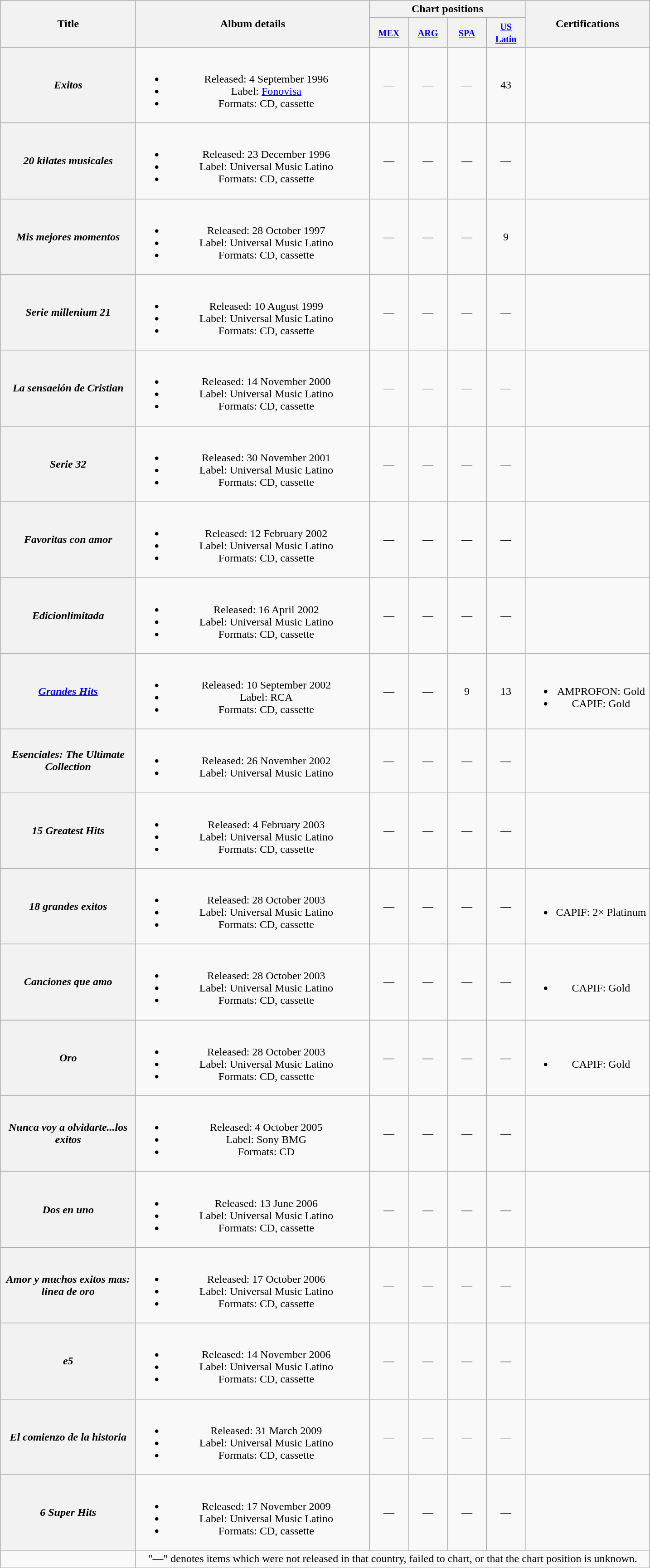<table class="wikitable plainrowheaders" style="text-align:center;">
<tr>
<th scope="col" rowspan="2" style="width:12em;">Title</th>
<th scope="col" rowspan="2" style="width:21em;">Album details</th>
<th colspan="4">Chart positions</th>
<th width="175" rowspan="2">Certifications</th>
</tr>
<tr bgcolor="#DDDDDD">
<th width="50"><small><a href='#'>MEX</a></small></th>
<th width="50"><small><a href='#'>ARG</a></small></th>
<th width="50"><small><a href='#'>SPA</a></small></th>
<th width="50"><small><a href='#'>US Latin</a></small></th>
</tr>
<tr>
<th scope="row"><em>Exitos</em></th>
<td><br><ul><li>Released: 4 September 1996</li><li>Label: <a href='#'>Fonovisa</a></li><li>Formats: CD, cassette</li></ul></td>
<td>—</td>
<td>—</td>
<td>—</td>
<td>43</td>
<td></td>
</tr>
<tr>
<th scope="row"><em>20 kilates musicales</em></th>
<td><br><ul><li>Released: 23 December 1996</li><li>Label: Universal Music Latino</li><li>Formats: CD, cassette</li></ul></td>
<td>—</td>
<td>—</td>
<td>—</td>
<td>—</td>
<td></td>
</tr>
<tr>
<th scope="row"><em>Mis mejores momentos</em></th>
<td><br><ul><li>Released: 28 October 1997</li><li>Label: Universal Music Latino</li><li>Formats: CD, cassette</li></ul></td>
<td>—</td>
<td>—</td>
<td>—</td>
<td>9</td>
<td></td>
</tr>
<tr>
<th scope="row"><em>Serie millenium 21</em></th>
<td><br><ul><li>Released: 10 August 1999</li><li>Label: Universal Music Latino</li><li>Formats: CD, cassette</li></ul></td>
<td>—</td>
<td>—</td>
<td>—</td>
<td>—</td>
<td></td>
</tr>
<tr>
<th scope="row"><em>La sensaeión de Cristian</em></th>
<td><br><ul><li>Released: 14 November 2000</li><li>Label: Universal Music Latino</li><li>Formats: CD, cassette</li></ul></td>
<td>—</td>
<td>—</td>
<td>—</td>
<td>—</td>
<td></td>
</tr>
<tr>
<th scope="row"><em>Serie 32</em></th>
<td><br><ul><li>Released: 30 November 2001</li><li>Label: Universal Music Latino</li><li>Formats: CD, cassette</li></ul></td>
<td>—</td>
<td>—</td>
<td>—</td>
<td>—</td>
<td></td>
</tr>
<tr>
<th scope="row"><em>Favoritas con amor</em></th>
<td><br><ul><li>Released: 12 February 2002</li><li>Label: Universal Music Latino</li><li>Formats: CD, cassette</li></ul></td>
<td>—</td>
<td>—</td>
<td>—</td>
<td>—</td>
<td></td>
</tr>
<tr>
<th scope="row"><em>Edicionlimitada</em></th>
<td><br><ul><li>Released: 16 April 2002</li><li>Label: Universal Music Latino</li><li>Formats: CD, cassette</li></ul></td>
<td>—</td>
<td>—</td>
<td>—</td>
<td>—</td>
<td></td>
</tr>
<tr>
<th scope="row"><em><a href='#'>Grandes Hits</a></em></th>
<td><br><ul><li>Released: 10 September 2002</li><li>Label: RCA</li><li>Formats: CD, cassette</li></ul></td>
<td>—</td>
<td>—</td>
<td>9</td>
<td>13</td>
<td><br><ul><li>AMPROFON: Gold</li><li>CAPIF: Gold</li></ul></td>
</tr>
<tr>
<th scope="row"><em>Esenciales: The Ultimate Collection</em></th>
<td><br><ul><li>Released: 26 November 2002</li><li>Label: Universal Music Latino</li></ul></td>
<td>—</td>
<td>—</td>
<td>—</td>
<td>—</td>
<td></td>
</tr>
<tr>
<th scope="row"><em>15 Greatest Hits</em></th>
<td><br><ul><li>Released: 4 February 2003</li><li>Label: Universal Music Latino</li><li>Formats: CD, cassette</li></ul></td>
<td>—</td>
<td>—</td>
<td>—</td>
<td>—</td>
<td></td>
</tr>
<tr>
<th scope="row"><em>18 grandes exitos</em></th>
<td><br><ul><li>Released: 28 October 2003</li><li>Label: Universal Music Latino</li><li>Formats: CD, cassette</li></ul></td>
<td>—</td>
<td>—</td>
<td>—</td>
<td>—</td>
<td><br><ul><li>CAPIF: 2× Platinum</li></ul></td>
</tr>
<tr>
<th scope="row"><em>Canciones que amo</em></th>
<td><br><ul><li>Released: 28 October 2003</li><li>Label: Universal Music Latino</li><li>Formats: CD, cassette</li></ul></td>
<td>—</td>
<td>—</td>
<td>—</td>
<td>—</td>
<td><br><ul><li>CAPIF: Gold</li></ul></td>
</tr>
<tr>
<th scope="row"><em>Oro</em></th>
<td><br><ul><li>Released: 28 October 2003</li><li>Label: Universal Music Latino</li><li>Formats: CD, cassette</li></ul></td>
<td>—</td>
<td>—</td>
<td>—</td>
<td>—</td>
<td><br><ul><li>CAPIF: Gold</li></ul></td>
</tr>
<tr>
<th scope="row"><em>Nunca voy a olvidarte...los exitos</em></th>
<td><br><ul><li>Released: 4 October 2005</li><li>Label: Sony BMG</li><li>Formats: CD</li></ul></td>
<td>—</td>
<td>—</td>
<td>—</td>
<td>—</td>
<td></td>
</tr>
<tr>
<th scope="row"><em>Dos en uno</em></th>
<td><br><ul><li>Released: 13 June 2006</li><li>Label: Universal Music Latino</li><li>Formats: CD, cassette</li></ul></td>
<td>—</td>
<td>—</td>
<td>—</td>
<td>—</td>
<td></td>
</tr>
<tr>
<th scope="row"><em>Amor y muchos exitos mas: linea de oro</em></th>
<td><br><ul><li>Released: 17 October 2006</li><li>Label: Universal Music Latino</li><li>Formats: CD, cassette</li></ul></td>
<td>—</td>
<td>—</td>
<td>—</td>
<td>—</td>
<td></td>
</tr>
<tr>
<th scope="row"><em>e5</em></th>
<td><br><ul><li>Released: 14 November 2006</li><li>Label: Universal Music Latino</li><li>Formats: CD, cassette</li></ul></td>
<td>—</td>
<td>—</td>
<td>—</td>
<td>—</td>
<td></td>
</tr>
<tr>
<th scope="row"><em>El comienzo de la historia</em></th>
<td><br><ul><li>Released: 31 March 2009</li><li>Label: Universal Music Latino</li><li>Formats: CD, cassette</li></ul></td>
<td>—</td>
<td>—</td>
<td>—</td>
<td>—</td>
<td></td>
</tr>
<tr>
<th scope="row"><em>6 Super Hits</em></th>
<td><br><ul><li>Released: 17 November 2009</li><li>Label: Universal Music Latino</li><li>Formats: CD, cassette</li></ul></td>
<td>—</td>
<td>—</td>
<td>—</td>
<td>—</td>
<td></td>
</tr>
<tr>
<td></td>
<td colspan="14" style="font—size:90%">"—" denotes items which were not released in that country, failed to chart, or that the chart position is unknown.</td>
</tr>
</table>
